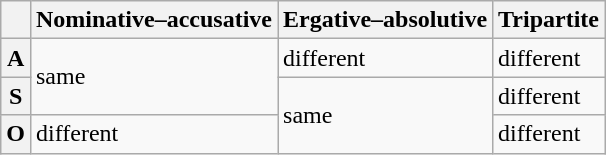<table class="wikitable">
<tr>
<th> </th>
<th>Nominative–accusative</th>
<th>Ergative–absolutive</th>
<th>Tripartite</th>
</tr>
<tr>
<th>A</th>
<td rowspan=2>same</td>
<td>different</td>
<td>different</td>
</tr>
<tr>
<th>S</th>
<td rowspan=2>same</td>
<td>different</td>
</tr>
<tr>
<th>O</th>
<td>different</td>
<td>different</td>
</tr>
</table>
